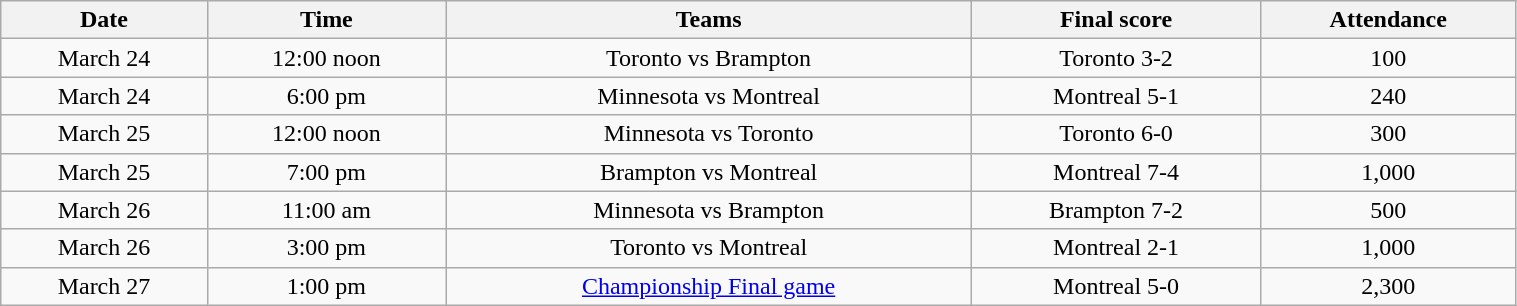<table class="wikitable" width="80%">
<tr align="center">
<th>Date</th>
<th>Time</th>
<th>Teams</th>
<th>Final score</th>
<th>Attendance</th>
</tr>
<tr align="center">
<td>March 24</td>
<td>12:00 noon</td>
<td>Toronto vs Brampton</td>
<td>Toronto 3-2</td>
<td>100</td>
</tr>
<tr align="center">
<td>March 24</td>
<td>6:00 pm</td>
<td>Minnesota vs Montreal</td>
<td>Montreal 5-1</td>
<td>240</td>
</tr>
<tr align="center">
<td>March 25</td>
<td>12:00 noon</td>
<td>Minnesota vs Toronto</td>
<td>Toronto 6-0</td>
<td>300</td>
</tr>
<tr align="center">
<td>March 25</td>
<td>7:00 pm</td>
<td>Brampton vs Montreal</td>
<td>Montreal 7-4</td>
<td>1,000</td>
</tr>
<tr align="center">
<td>March 26</td>
<td>11:00 am</td>
<td>Minnesota vs Brampton</td>
<td>Brampton 7-2</td>
<td>500</td>
</tr>
<tr align="center">
<td>March 26</td>
<td>3:00 pm</td>
<td>Toronto vs Montreal</td>
<td>Montreal 2-1</td>
<td>1,000</td>
</tr>
<tr align="center">
<td>March 27</td>
<td>1:00 pm</td>
<td><a href='#'>Championship Final game</a></td>
<td>Montreal 5-0</td>
<td>2,300</td>
</tr>
</table>
